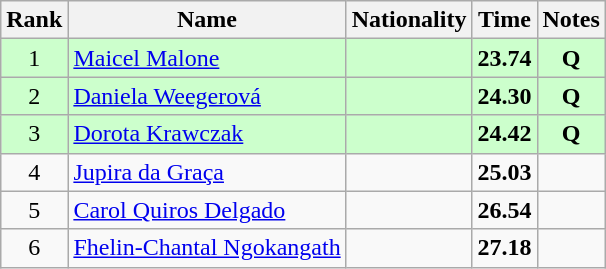<table class="wikitable sortable" style="text-align:center">
<tr>
<th>Rank</th>
<th>Name</th>
<th>Nationality</th>
<th>Time</th>
<th>Notes</th>
</tr>
<tr bgcolor=ccffcc>
<td>1</td>
<td align=left><a href='#'>Maicel Malone</a></td>
<td align=left></td>
<td><strong>23.74</strong></td>
<td><strong>Q</strong></td>
</tr>
<tr bgcolor=ccffcc>
<td>2</td>
<td align=left><a href='#'>Daniela Weegerová</a></td>
<td align=left></td>
<td><strong>24.30</strong></td>
<td><strong>Q</strong></td>
</tr>
<tr bgcolor=ccffcc>
<td>3</td>
<td align=left><a href='#'>Dorota Krawczak</a></td>
<td align=left></td>
<td><strong>24.42</strong></td>
<td><strong>Q</strong></td>
</tr>
<tr>
<td>4</td>
<td align=left><a href='#'>Jupira da Graça</a></td>
<td align=left></td>
<td><strong>25.03</strong></td>
<td></td>
</tr>
<tr>
<td>5</td>
<td align=left><a href='#'>Carol Quiros Delgado</a></td>
<td align=left></td>
<td><strong>26.54</strong></td>
<td></td>
</tr>
<tr>
<td>6</td>
<td align=left><a href='#'>Fhelin-Chantal Ngokangath</a></td>
<td align=left></td>
<td><strong>27.18</strong></td>
<td></td>
</tr>
</table>
